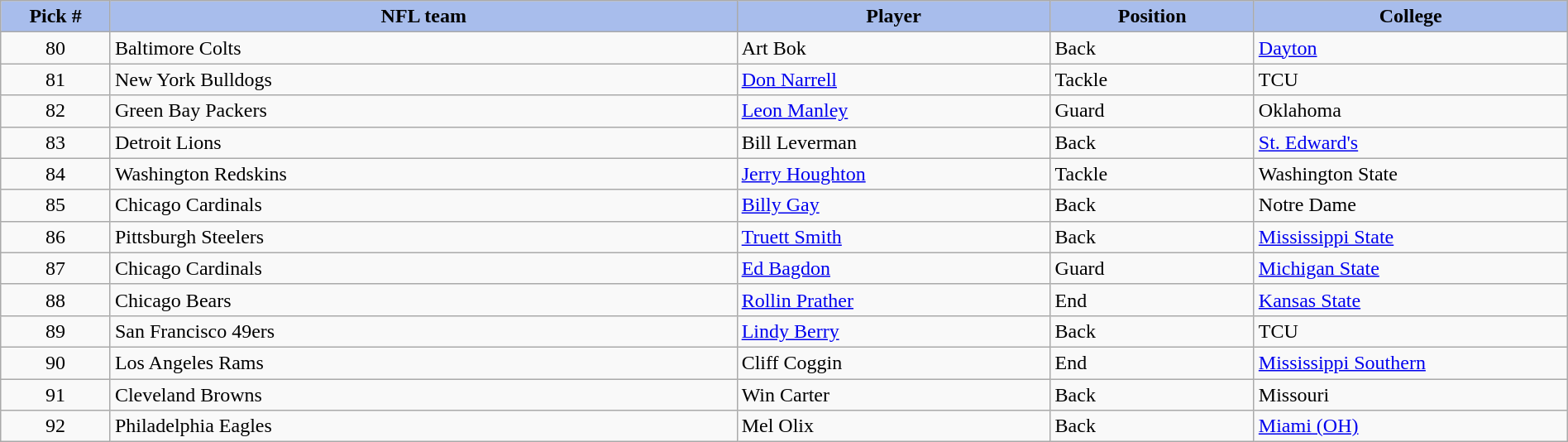<table class="wikitable sortable sortable" style="width: 100%">
<tr>
<th style="background:#A8BDEC;" width=7%>Pick #</th>
<th width=40% style="background:#A8BDEC;">NFL team</th>
<th width=20% style="background:#A8BDEC;">Player</th>
<th width=13% style="background:#A8BDEC;">Position</th>
<th style="background:#A8BDEC;">College</th>
</tr>
<tr>
<td align=center>80</td>
<td>Baltimore Colts</td>
<td>Art Bok</td>
<td>Back</td>
<td><a href='#'>Dayton</a></td>
</tr>
<tr>
<td align=center>81</td>
<td>New York Bulldogs</td>
<td><a href='#'>Don Narrell</a></td>
<td>Tackle</td>
<td>TCU</td>
</tr>
<tr>
<td align=center>82</td>
<td>Green Bay Packers</td>
<td><a href='#'>Leon Manley</a></td>
<td>Guard</td>
<td>Oklahoma</td>
</tr>
<tr>
<td align=center>83</td>
<td>Detroit Lions</td>
<td>Bill Leverman</td>
<td>Back</td>
<td><a href='#'>St. Edward's</a></td>
</tr>
<tr>
<td align=center>84</td>
<td>Washington Redskins</td>
<td><a href='#'>Jerry Houghton</a></td>
<td>Tackle</td>
<td>Washington State</td>
</tr>
<tr>
<td align=center>85</td>
<td>Chicago Cardinals</td>
<td><a href='#'>Billy Gay</a></td>
<td>Back</td>
<td>Notre Dame</td>
</tr>
<tr>
<td align=center>86</td>
<td>Pittsburgh Steelers</td>
<td><a href='#'>Truett Smith</a></td>
<td>Back</td>
<td><a href='#'>Mississippi State</a></td>
</tr>
<tr>
<td align=center>87</td>
<td>Chicago Cardinals</td>
<td><a href='#'>Ed Bagdon</a></td>
<td>Guard</td>
<td><a href='#'>Michigan State</a></td>
</tr>
<tr>
<td align=center>88</td>
<td>Chicago Bears</td>
<td><a href='#'>Rollin Prather</a></td>
<td>End</td>
<td><a href='#'>Kansas State</a></td>
</tr>
<tr>
<td align=center>89</td>
<td>San Francisco 49ers</td>
<td><a href='#'>Lindy Berry</a></td>
<td>Back</td>
<td>TCU</td>
</tr>
<tr>
<td align=center>90</td>
<td>Los Angeles Rams</td>
<td>Cliff Coggin</td>
<td>End</td>
<td><a href='#'>Mississippi Southern</a></td>
</tr>
<tr>
<td align=center>91</td>
<td>Cleveland Browns</td>
<td>Win Carter</td>
<td>Back</td>
<td>Missouri</td>
</tr>
<tr>
<td align=center>92</td>
<td>Philadelphia Eagles</td>
<td>Mel Olix</td>
<td>Back</td>
<td><a href='#'>Miami (OH)</a></td>
</tr>
</table>
